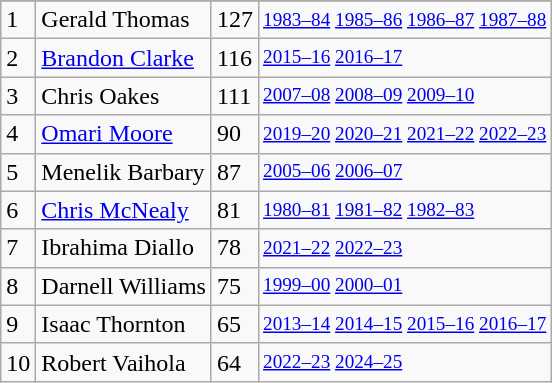<table class="wikitable">
<tr>
</tr>
<tr>
<td>1</td>
<td>Gerald Thomas</td>
<td>127</td>
<td style="font-size:80%;"><a href='#'>1983–84</a> <a href='#'>1985–86</a> <a href='#'>1986–87</a> <a href='#'>1987–88</a></td>
</tr>
<tr>
<td>2</td>
<td><a href='#'>Brandon Clarke</a></td>
<td>116</td>
<td style="font-size:80%;"><a href='#'>2015–16</a> <a href='#'>2016–17</a></td>
</tr>
<tr>
<td>3</td>
<td>Chris Oakes</td>
<td>111</td>
<td style="font-size:80%;"><a href='#'>2007–08</a> <a href='#'>2008–09</a> <a href='#'>2009–10</a></td>
</tr>
<tr>
<td>4</td>
<td><a href='#'>Omari Moore</a></td>
<td>90</td>
<td style="font-size:80%;"><a href='#'>2019–20</a> <a href='#'>2020–21</a> <a href='#'>2021–22</a> <a href='#'>2022–23</a></td>
</tr>
<tr>
<td>5</td>
<td>Menelik Barbary</td>
<td>87</td>
<td style="font-size:80%;"><a href='#'>2005–06</a> <a href='#'>2006–07</a></td>
</tr>
<tr>
<td>6</td>
<td><a href='#'>Chris McNealy</a></td>
<td>81</td>
<td style="font-size:80%;"><a href='#'>1980–81</a> <a href='#'>1981–82</a> <a href='#'>1982–83</a></td>
</tr>
<tr>
<td>7</td>
<td>Ibrahima Diallo</td>
<td>78</td>
<td style="font-size:80%;"><a href='#'>2021–22</a> <a href='#'>2022–23</a></td>
</tr>
<tr>
<td>8</td>
<td>Darnell Williams</td>
<td>75</td>
<td style="font-size:80%;"><a href='#'>1999–00</a> <a href='#'>2000–01</a></td>
</tr>
<tr>
<td>9</td>
<td>Isaac Thornton</td>
<td>65</td>
<td style="font-size:80%;"><a href='#'>2013–14</a> <a href='#'>2014–15</a> <a href='#'>2015–16</a> <a href='#'>2016–17</a></td>
</tr>
<tr>
<td>10</td>
<td>Robert Vaihola</td>
<td>64</td>
<td style="font-size:80%;"><a href='#'>2022–23</a> <a href='#'>2024–25</a></td>
</tr>
</table>
